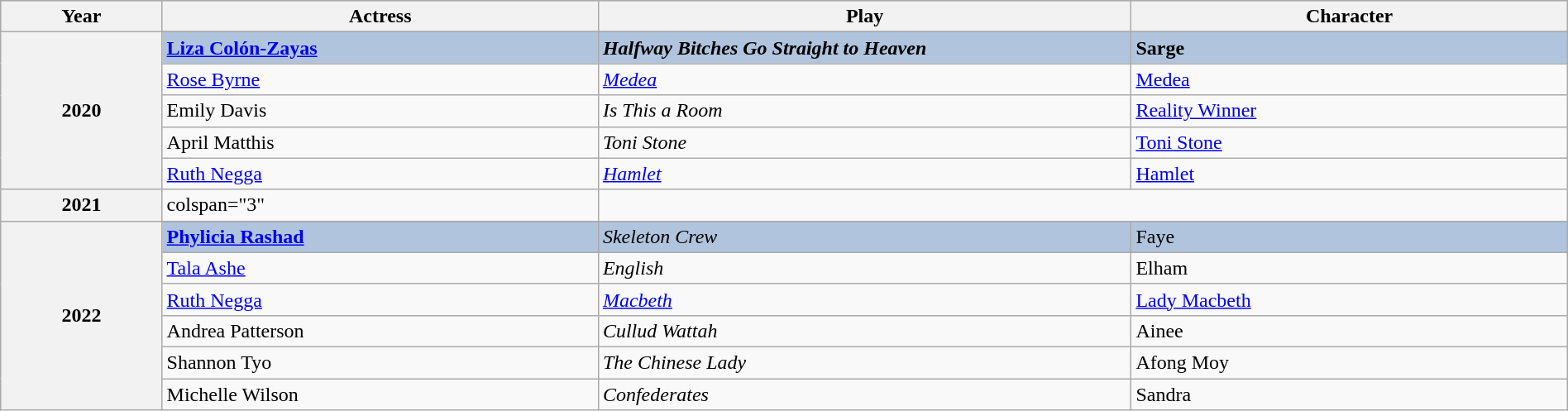<table class="wikitable" style="width:100%;">
<tr style="background:#bebebe;">
<th style="width:10%;">Year</th>
<th style="width:27%;">Actress</th>
<th style="width:33%;">Play</th>
<th style="width:27%;">Character</th>
</tr>
<tr>
<th rowspan="6" align="center">2020</th>
</tr>
<tr style="background:#B0C4DE">
<td><strong><a href='#'>Liza Colón-Zayas</a></strong></td>
<td><strong><em>Halfway Bitches Go Straight to Heaven</em></strong></td>
<td><strong>Sarge</strong></td>
</tr>
<tr>
<td><a href='#'>Rose Byrne</a></td>
<td><em><a href='#'>Medea</a></em></td>
<td><a href='#'>Medea</a></td>
</tr>
<tr>
<td>Emily Davis</td>
<td><em>Is This a Room</em></td>
<td><a href='#'>Reality Winner</a></td>
</tr>
<tr>
<td>April Matthis</td>
<td><em>Toni Stone</em></td>
<td><a href='#'>Toni Stone</a></td>
</tr>
<tr>
<td><a href='#'>Ruth Negga</a></td>
<td><em><a href='#'>Hamlet</a></em></td>
<td><a href='#'>Hamlet</a></td>
</tr>
<tr>
<th>2021</th>
<td>colspan="3" </td>
</tr>
<tr>
<th rowspan="7" align="center">2022</th>
</tr>
<tr style="background:#B0C4DE">
<td><strong><a href='#'>Phylicia Rashad</a></strong></td>
<td><em>Skeleton Crew</em></td>
<td>Faye</td>
</tr>
<tr>
<td><a href='#'>Tala Ashe</a></td>
<td><em>English</em></td>
<td>Elham</td>
</tr>
<tr>
<td><a href='#'>Ruth Negga</a></td>
<td><em><a href='#'>Macbeth</a></em></td>
<td><a href='#'>Lady Macbeth</a></td>
</tr>
<tr>
<td>Andrea Patterson</td>
<td><em>Cullud Wattah</em></td>
<td>Ainee</td>
</tr>
<tr>
<td>Shannon Tyo</td>
<td><em>The Chinese Lady</em></td>
<td>Afong Moy</td>
</tr>
<tr>
<td>Michelle Wilson</td>
<td><em>Confederates</em></td>
<td>Sandra</td>
</tr>
</table>
